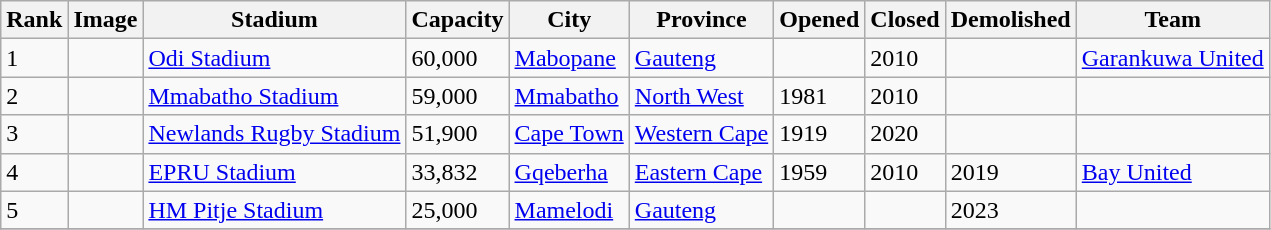<table class="wikitable sortable">
<tr>
<th>Rank</th>
<th>Image</th>
<th>Stadium</th>
<th>Capacity</th>
<th>City</th>
<th>Province</th>
<th>Opened</th>
<th>Closed</th>
<th>Demolished</th>
<th>Team</th>
</tr>
<tr>
<td>1</td>
<td></td>
<td><a href='#'>Odi Stadium</a></td>
<td>60,000</td>
<td><a href='#'>Mabopane</a></td>
<td><a href='#'>Gauteng</a></td>
<td></td>
<td>2010</td>
<td></td>
<td><a href='#'>Garankuwa United</a></td>
</tr>
<tr>
<td>2</td>
<td></td>
<td><a href='#'>Mmabatho Stadium</a></td>
<td>59,000</td>
<td><a href='#'>Mmabatho</a></td>
<td><a href='#'>North West</a></td>
<td>1981</td>
<td>2010</td>
<td></td>
<td></td>
</tr>
<tr>
<td>3</td>
<td></td>
<td><a href='#'>Newlands Rugby Stadium</a></td>
<td>51,900</td>
<td><a href='#'>Cape Town</a></td>
<td><a href='#'>Western Cape</a></td>
<td>1919</td>
<td>2020</td>
<td></td>
<td></td>
</tr>
<tr>
<td>4</td>
<td></td>
<td><a href='#'>EPRU Stadium</a></td>
<td>33,832</td>
<td><a href='#'>Gqeberha</a></td>
<td><a href='#'>Eastern Cape</a></td>
<td>1959</td>
<td>2010</td>
<td>2019</td>
<td><a href='#'>Bay United</a></td>
</tr>
<tr>
<td>5</td>
<td></td>
<td><a href='#'>HM Pitje Stadium</a></td>
<td>25,000</td>
<td><a href='#'>Mamelodi</a></td>
<td><a href='#'>Gauteng</a></td>
<td></td>
<td></td>
<td>2023</td>
<td></td>
</tr>
<tr>
</tr>
</table>
